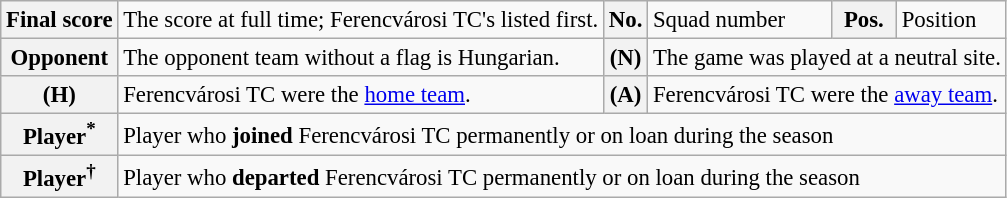<table class="wikitable" style="font-size:95%;">
<tr>
<th>Final score</th>
<td>The score at full time; Ferencvárosi TC's listed first.</td>
<th>No.</th>
<td>Squad number</td>
<th>Pos.</th>
<td>Position</td>
</tr>
<tr>
<th>Opponent</th>
<td>The opponent team without a flag is Hungarian.</td>
<th>(N)</th>
<td colspan="3">The game was played at a neutral site.</td>
</tr>
<tr>
<th>(H)</th>
<td>Ferencvárosi TC were the <a href='#'>home team</a>.</td>
<th>(A)</th>
<td colspan="3">Ferencvárosi TC were the <a href='#'>away team</a>.</td>
</tr>
<tr>
<th>Player<sup>*</sup></th>
<td colspan="5">Player who <strong>joined</strong> Ferencvárosi TC permanently or on loan during the season</td>
</tr>
<tr>
<th>Player<sup>†</sup></th>
<td colspan="5">Player who <strong>departed</strong> Ferencvárosi TC permanently or on loan during the season</td>
</tr>
</table>
